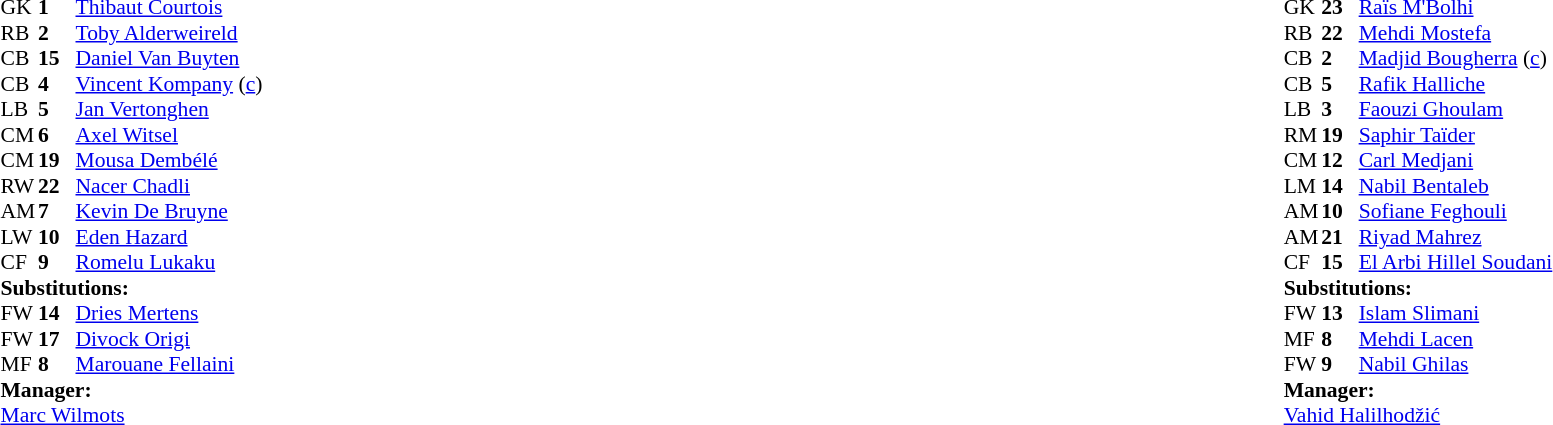<table width="100%">
<tr>
<td valign="top" width="40%"><br><table style="font-size: 90%" cellspacing="0" cellpadding="0">
<tr>
<th width=25></th>
<th width=25></th>
</tr>
<tr>
<td>GK</td>
<td><strong>1</strong></td>
<td><a href='#'>Thibaut Courtois</a></td>
</tr>
<tr>
<td>RB</td>
<td><strong>2</strong></td>
<td><a href='#'>Toby Alderweireld</a></td>
</tr>
<tr>
<td>CB</td>
<td><strong>15</strong></td>
<td><a href='#'>Daniel Van Buyten</a></td>
</tr>
<tr>
<td>CB</td>
<td><strong>4</strong></td>
<td><a href='#'>Vincent Kompany</a> (<a href='#'>c</a>)</td>
</tr>
<tr>
<td>LB</td>
<td><strong>5</strong></td>
<td><a href='#'>Jan Vertonghen</a></td>
<td></td>
</tr>
<tr>
<td>CM</td>
<td><strong>6</strong></td>
<td><a href='#'>Axel Witsel</a></td>
</tr>
<tr>
<td>CM</td>
<td><strong>19</strong></td>
<td><a href='#'>Mousa Dembélé</a></td>
<td></td>
<td></td>
</tr>
<tr>
<td>RW</td>
<td><strong>22</strong></td>
<td><a href='#'>Nacer Chadli</a></td>
<td></td>
<td></td>
</tr>
<tr>
<td>AM</td>
<td><strong>7</strong></td>
<td><a href='#'>Kevin De Bruyne</a></td>
</tr>
<tr>
<td>LW</td>
<td><strong>10</strong></td>
<td><a href='#'>Eden Hazard</a></td>
</tr>
<tr>
<td>CF</td>
<td><strong>9</strong></td>
<td><a href='#'>Romelu Lukaku</a></td>
<td></td>
<td></td>
</tr>
<tr>
<td colspan=3><strong>Substitutions:</strong></td>
</tr>
<tr>
<td>FW</td>
<td><strong>14</strong></td>
<td><a href='#'>Dries Mertens</a></td>
<td></td>
<td></td>
</tr>
<tr>
<td>FW</td>
<td><strong>17</strong></td>
<td><a href='#'>Divock Origi</a></td>
<td></td>
<td></td>
</tr>
<tr>
<td>MF</td>
<td><strong>8</strong></td>
<td><a href='#'>Marouane Fellaini</a></td>
<td></td>
<td></td>
</tr>
<tr>
<td colspan=3><strong>Manager:</strong></td>
</tr>
<tr>
<td colspan=3><a href='#'>Marc Wilmots</a></td>
</tr>
</table>
</td>
<td valign="top"></td>
<td valign="top" width="50%"><br><table style="font-size: 90%; margin: auto;" cellspacing="0" cellpadding="0">
<tr>
<th width="25"></th>
<th width="25"></th>
</tr>
<tr>
<td>GK</td>
<td><strong>23</strong></td>
<td><a href='#'>Raïs M'Bolhi</a></td>
</tr>
<tr>
<td>RB</td>
<td><strong>22</strong></td>
<td><a href='#'>Mehdi Mostefa</a></td>
</tr>
<tr>
<td>CB</td>
<td><strong>2</strong></td>
<td><a href='#'>Madjid Bougherra</a> (<a href='#'>c</a>)</td>
</tr>
<tr>
<td>CB</td>
<td><strong>5</strong></td>
<td><a href='#'>Rafik Halliche</a></td>
</tr>
<tr>
<td>LB</td>
<td><strong>3</strong></td>
<td><a href='#'>Faouzi Ghoulam</a></td>
</tr>
<tr>
<td>RM</td>
<td><strong>19</strong></td>
<td><a href='#'>Saphir Taïder</a></td>
</tr>
<tr>
<td>CM</td>
<td><strong>12</strong></td>
<td><a href='#'>Carl Medjani</a></td>
<td></td>
<td></td>
</tr>
<tr>
<td>LM</td>
<td><strong>14</strong></td>
<td><a href='#'>Nabil Bentaleb</a></td>
<td></td>
</tr>
<tr>
<td>AM</td>
<td><strong>10</strong></td>
<td><a href='#'>Sofiane Feghouli</a></td>
</tr>
<tr>
<td>AM</td>
<td><strong>21</strong></td>
<td><a href='#'>Riyad Mahrez</a></td>
<td></td>
<td></td>
</tr>
<tr>
<td>CF</td>
<td><strong>15</strong></td>
<td><a href='#'>El Arbi Hillel Soudani</a></td>
<td></td>
<td></td>
</tr>
<tr>
<td colspan=3><strong>Substitutions:</strong></td>
</tr>
<tr>
<td>FW</td>
<td><strong>13</strong></td>
<td><a href='#'>Islam Slimani</a></td>
<td></td>
<td></td>
</tr>
<tr>
<td>MF</td>
<td><strong>8</strong></td>
<td><a href='#'>Mehdi Lacen</a></td>
<td></td>
<td></td>
</tr>
<tr>
<td>FW</td>
<td><strong>9</strong></td>
<td><a href='#'>Nabil Ghilas</a></td>
<td></td>
<td></td>
</tr>
<tr>
<td colspan=3><strong>Manager:</strong></td>
</tr>
<tr>
<td colspan=3> <a href='#'>Vahid Halilhodžić</a></td>
</tr>
</table>
</td>
</tr>
</table>
